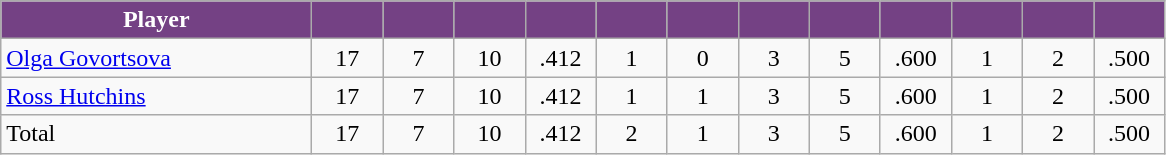<table class="wikitable" style="text-align:center">
<tr>
<th style="background:#744184; color:white" width="200px">Player</th>
<th style="background:#744184; color:white" width="40px"></th>
<th style="background:#744184; color:white" width="40px"></th>
<th style="background:#744184; color:white" width="40px"></th>
<th style="background:#744184; color:white" width="40px"></th>
<th style="background:#744184; color:white" width="40px"></th>
<th style="background:#744184; color:white" width="40px"></th>
<th style="background:#744184; color:white" width="40px"></th>
<th style="background:#744184; color:white" width="40px"></th>
<th style="background:#744184; color:white" width="40px"></th>
<th style="background:#744184; color:white" width="40px"></th>
<th style="background:#744184; color:white" width="40px"></th>
<th style="background:#744184; color:white" width="40px"></th>
</tr>
<tr>
<td style="text-align:left"><a href='#'>Olga Govortsova</a></td>
<td>17</td>
<td>7</td>
<td>10</td>
<td>.412</td>
<td>1</td>
<td>0</td>
<td>3</td>
<td>5</td>
<td>.600</td>
<td>1</td>
<td>2</td>
<td>.500</td>
</tr>
<tr>
<td style="text-align:left"><a href='#'>Ross Hutchins</a></td>
<td>17</td>
<td>7</td>
<td>10</td>
<td>.412</td>
<td>1</td>
<td>1</td>
<td>3</td>
<td>5</td>
<td>.600</td>
<td>1</td>
<td>2</td>
<td>.500</td>
</tr>
<tr>
<td style="text-align:left">Total</td>
<td>17</td>
<td>7</td>
<td>10</td>
<td>.412</td>
<td>2</td>
<td>1</td>
<td>3</td>
<td>5</td>
<td>.600</td>
<td>1</td>
<td>2</td>
<td>.500</td>
</tr>
</table>
